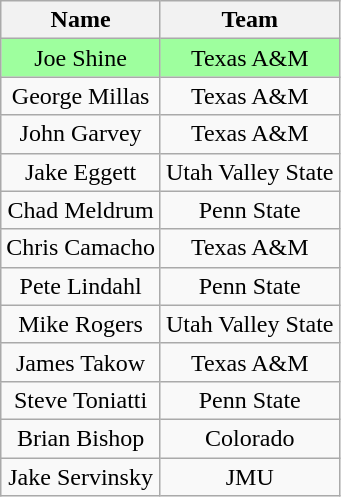<table class="wikitable" style="text-align:center">
<tr>
<th>Name</th>
<th>Team</th>
</tr>
<tr bgcolor="#9eff9e">
<td>Joe Shine</td>
<td>Texas A&M</td>
</tr>
<tr>
<td>George Millas</td>
<td>Texas A&M</td>
</tr>
<tr>
<td>John Garvey</td>
<td>Texas A&M</td>
</tr>
<tr>
<td>Jake Eggett</td>
<td>Utah Valley State</td>
</tr>
<tr>
<td>Chad Meldrum</td>
<td>Penn State</td>
</tr>
<tr>
<td>Chris Camacho</td>
<td>Texas A&M</td>
</tr>
<tr>
<td>Pete Lindahl</td>
<td>Penn State</td>
</tr>
<tr>
<td>Mike Rogers</td>
<td>Utah Valley State</td>
</tr>
<tr>
<td>James Takow</td>
<td>Texas A&M</td>
</tr>
<tr>
<td>Steve Toniatti</td>
<td>Penn State</td>
</tr>
<tr>
<td>Brian Bishop</td>
<td>Colorado</td>
</tr>
<tr>
<td>Jake Servinsky</td>
<td>JMU</td>
</tr>
</table>
